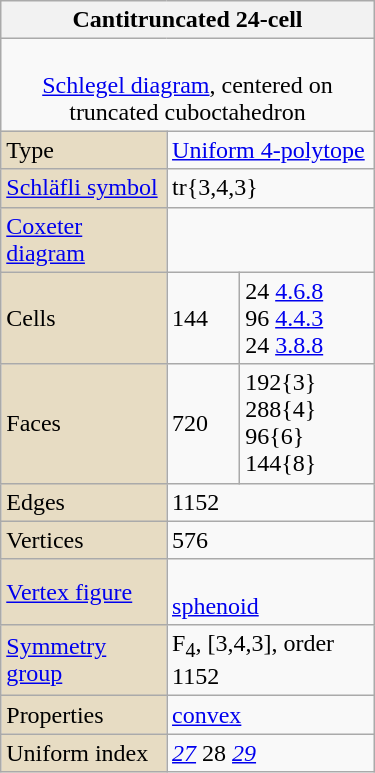<table class="wikitable" style="float:right; margin-left:8px; width:250px">
<tr>
<th bgcolor=#e7dcc3 colspan=3>Cantitruncated 24-cell</th>
</tr>
<tr>
<td colspan=3 align=center><br><a href='#'>Schlegel diagram</a>, centered on truncated cuboctahedron</td>
</tr>
<tr>
<td bgcolor=#e7dcc3>Type</td>
<td colspan=2><a href='#'>Uniform 4-polytope</a></td>
</tr>
<tr>
<td bgcolor=#e7dcc3><a href='#'>Schläfli symbol</a></td>
<td colspan=2>tr{3,4,3}</td>
</tr>
<tr>
<td bgcolor=#e7dcc3><a href='#'>Coxeter diagram</a></td>
<td colspan=2></td>
</tr>
<tr>
<td bgcolor=#e7dcc3>Cells</td>
<td>144</td>
<td>24 <a href='#'>4.6.8</a> <br>96 <a href='#'>4.4.3</a> <br>24 <a href='#'>3.8.8</a> </td>
</tr>
<tr>
<td bgcolor=#e7dcc3>Faces</td>
<td>720</td>
<td>192{3}<br>288{4}<br>96{6}<br>144{8}</td>
</tr>
<tr>
<td bgcolor=#e7dcc3>Edges</td>
<td colspan=2>1152</td>
</tr>
<tr>
<td bgcolor=#e7dcc3>Vertices</td>
<td colspan=2>576</td>
</tr>
<tr>
<td bgcolor=#e7dcc3><a href='#'>Vertex figure</a></td>
<td colspan=2><br><a href='#'>sphenoid</a></td>
</tr>
<tr>
<td bgcolor=#e7dcc3><a href='#'>Symmetry group</a></td>
<td colspan=2>F<sub>4</sub>, [3,4,3], order 1152</td>
</tr>
<tr>
<td bgcolor=#e7dcc3>Properties</td>
<td colspan=2><a href='#'>convex</a></td>
</tr>
<tr>
<td bgcolor=#e7dcc3>Uniform index</td>
<td colspan=2><em><a href='#'>27</a></em> 28 <em><a href='#'>29</a></em></td>
</tr>
</table>
